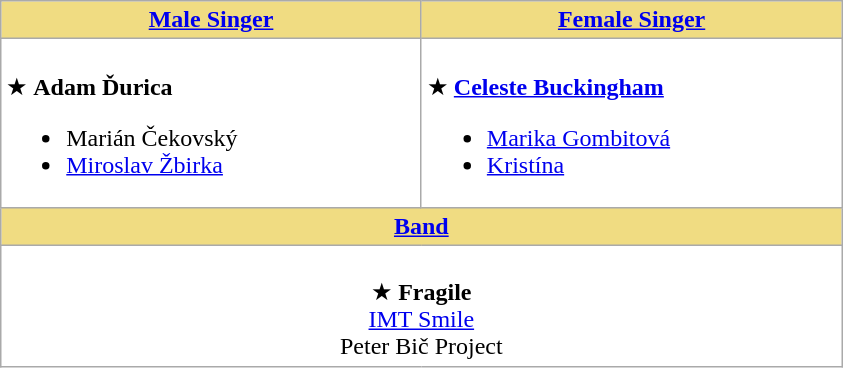<table class=wikitable style="background:white">
<tr>
<th style=background:#F0DC82 width=273><a href='#'>Male Singer</a></th>
<th style=background:#F0DC82 width=273><a href='#'>Female Singer</a></th>
</tr>
<tr>
<td scope=row valign=top><br>★ <strong>Adam Ďurica</strong><ul><li>Marián Čekovský</li><li><a href='#'>Miroslav Žbirka</a></li></ul></td>
<td scope=row valign=top><br>★ <strong><a href='#'>Celeste Buckingham</a></strong><ul><li><a href='#'>Marika Gombitová</a></li><li><a href='#'>Kristína</a></li></ul></td>
</tr>
<tr>
<th colspan=2 style=background:#F0DC82 width=546><a href='#'>Band</a></th>
</tr>
<tr>
<td colspan=2 scope=row valign=top align=center><br>★ <strong>Fragile</strong>
<br><a href='#'>IMT Smile</a>
<br>Peter Bič Project</td>
</tr>
</table>
